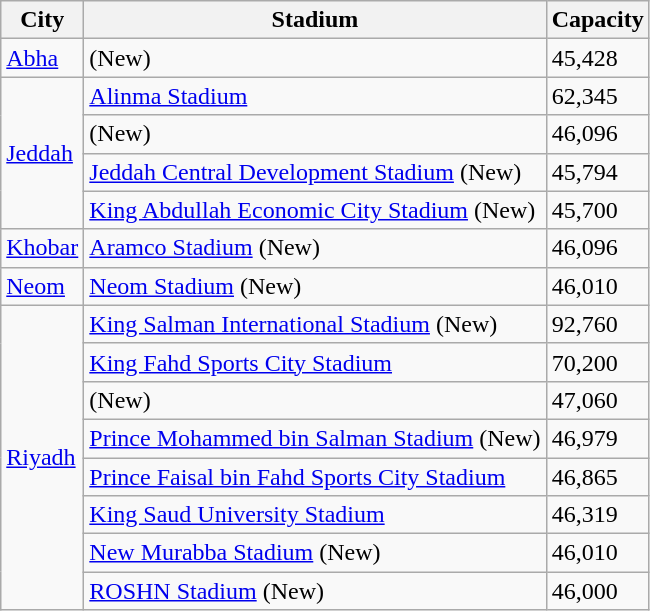<table class="wikitable sortable">
<tr>
<th>City</th>
<th>Stadium</th>
<th>Capacity</th>
</tr>
<tr>
<td><a href='#'>Abha</a></td>
<td> (New)</td>
<td>45,428</td>
</tr>
<tr>
<td rowspan=4><a href='#'>Jeddah</a></td>
<td><a href='#'>Alinma Stadium</a></td>
<td>62,345</td>
</tr>
<tr>
<td> (New)</td>
<td>46,096</td>
</tr>
<tr>
<td><a href='#'>Jeddah Central Development Stadium</a> (New)</td>
<td>45,794</td>
</tr>
<tr>
<td><a href='#'>King Abdullah Economic City Stadium</a> (New)</td>
<td>45,700</td>
</tr>
<tr>
<td><a href='#'>Khobar</a></td>
<td><a href='#'>Aramco Stadium</a> (New)</td>
<td>46,096</td>
</tr>
<tr>
<td><a href='#'>Neom</a></td>
<td><a href='#'>Neom Stadium</a> (New)</td>
<td>46,010</td>
</tr>
<tr>
<td rowspan="8"><a href='#'>Riyadh</a></td>
<td><a href='#'>King Salman International Stadium</a> (New)</td>
<td>92,760</td>
</tr>
<tr>
<td><a href='#'>King Fahd Sports City Stadium</a></td>
<td>70,200</td>
</tr>
<tr>
<td> (New)</td>
<td>47,060</td>
</tr>
<tr>
<td><a href='#'>Prince Mohammed bin Salman Stadium</a> (New)</td>
<td>46,979</td>
</tr>
<tr>
<td><a href='#'>Prince Faisal bin Fahd Sports City Stadium</a></td>
<td>46,865</td>
</tr>
<tr>
<td><a href='#'>King Saud University Stadium</a></td>
<td>46,319</td>
</tr>
<tr>
<td><a href='#'>New Murabba Stadium</a> (New)</td>
<td>46,010</td>
</tr>
<tr>
<td><a href='#'>ROSHN Stadium</a> (New)</td>
<td>46,000</td>
</tr>
</table>
